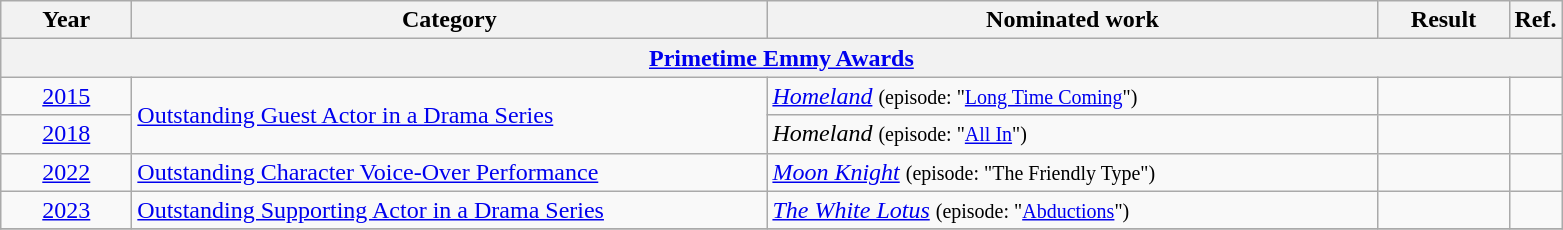<table class=wikitable>
<tr>
<th scope="col" style="width:5em;">Year</th>
<th scope="col" style="width:26em;">Category</th>
<th scope="col" style="width:25em;">Nominated work</th>
<th scope="col" style="width:5em;">Result</th>
<th>Ref.</th>
</tr>
<tr>
<th colspan=5><a href='#'>Primetime Emmy Awards</a></th>
</tr>
<tr>
<td style="text-align:center;"><a href='#'>2015</a></td>
<td rowspan="2"><a href='#'>Outstanding Guest Actor in a Drama Series</a></td>
<td><em><a href='#'>Homeland</a></em> <small> (episode: "<a href='#'>Long Time Coming</a>") </small></td>
<td></td>
<td style="text-align:center;"></td>
</tr>
<tr>
<td style="text-align:center;"><a href='#'>2018</a></td>
<td><em>Homeland</em> <small> (episode: "<a href='#'>All In</a>") </small></td>
<td></td>
<td style="text-align:center;"></td>
</tr>
<tr>
<td style="text-align:center;"><a href='#'>2022</a></td>
<td><a href='#'>Outstanding Character Voice-Over Performance</a></td>
<td><em><a href='#'>Moon Knight</a></em> <small> (episode: "The Friendly Type") </small></td>
<td></td>
<td style="text-align:center;"></td>
</tr>
<tr>
<td style="text-align:center;"><a href='#'>2023</a></td>
<td><a href='#'>Outstanding Supporting Actor in a Drama Series</a></td>
<td><em><a href='#'>The White Lotus</a></em> <small> (episode: "<a href='#'>Abductions</a>") </small></td>
<td></td>
<td style="text-align:center;"></td>
</tr>
<tr>
</tr>
</table>
